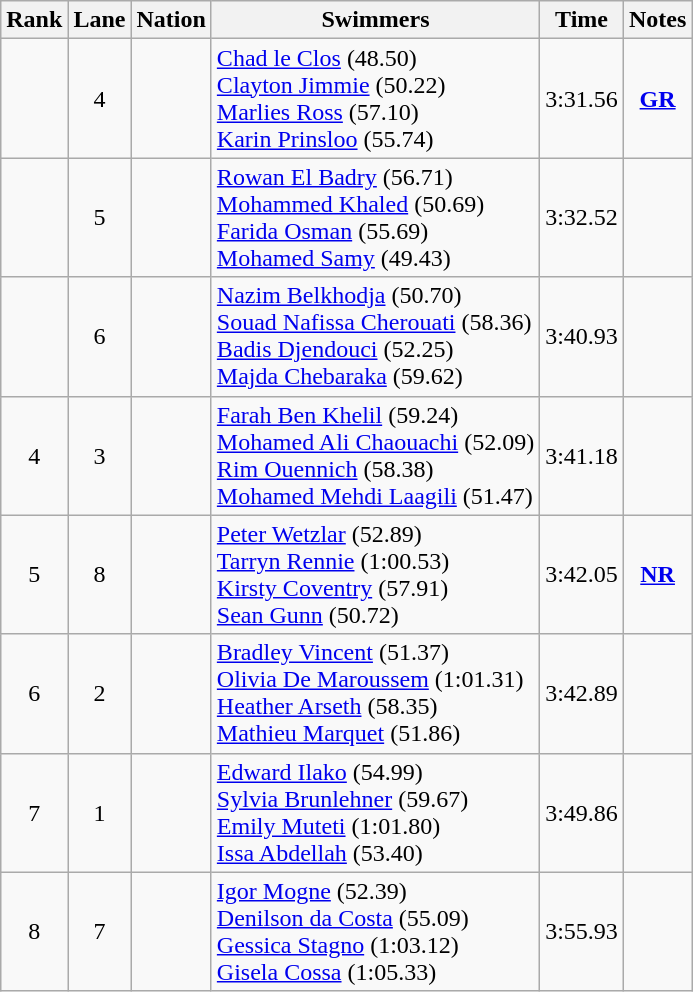<table class="wikitable sortable" style="text-align:center">
<tr>
<th>Rank</th>
<th>Lane</th>
<th>Nation</th>
<th>Swimmers</th>
<th>Time</th>
<th>Notes</th>
</tr>
<tr>
<td></td>
<td>4</td>
<td align="left"></td>
<td align="left"><a href='#'>Chad le Clos</a> (48.50)<br><a href='#'>Clayton Jimmie</a> (50.22)<br><a href='#'>Marlies Ross</a> (57.10)<br><a href='#'>Karin Prinsloo</a> (55.74)</td>
<td>3:31.56</td>
<td><strong><a href='#'>GR</a></strong></td>
</tr>
<tr>
<td></td>
<td>5</td>
<td align="left"></td>
<td align="left"><a href='#'>Rowan El Badry</a> (56.71)<br><a href='#'>Mohammed Khaled</a> (50.69)<br><a href='#'>Farida Osman</a> (55.69)<br><a href='#'>Mohamed Samy</a> (49.43)</td>
<td>3:32.52</td>
<td></td>
</tr>
<tr>
<td></td>
<td>6</td>
<td align="left"></td>
<td align="left"><a href='#'>Nazim Belkhodja</a> (50.70)<br><a href='#'>Souad Nafissa Cherouati</a> (58.36)<br><a href='#'>Badis Djendouci</a> (52.25)<br><a href='#'>Majda Chebaraka</a> (59.62)</td>
<td>3:40.93</td>
<td></td>
</tr>
<tr>
<td>4</td>
<td>3</td>
<td align="left"></td>
<td align="left"><a href='#'>Farah Ben Khelil</a> (59.24)<br><a href='#'>Mohamed Ali Chaouachi</a> (52.09)<br><a href='#'>Rim Ouennich</a> (58.38)<br><a href='#'>Mohamed Mehdi Laagili</a> (51.47)</td>
<td>3:41.18</td>
<td></td>
</tr>
<tr>
<td>5</td>
<td>8</td>
<td align="left"></td>
<td align="left"><a href='#'>Peter Wetzlar</a> (52.89) <br><a href='#'>Tarryn Rennie</a> (1:00.53)<br><a href='#'>Kirsty Coventry</a> (57.91)<br><a href='#'>Sean Gunn</a> (50.72)</td>
<td>3:42.05</td>
<td><strong><a href='#'>NR</a></strong></td>
</tr>
<tr>
<td>6</td>
<td>2</td>
<td align="left"></td>
<td align="left"><a href='#'>Bradley Vincent</a> (51.37)<br><a href='#'>Olivia De Maroussem</a> (1:01.31)<br><a href='#'>Heather Arseth</a> (58.35)<br><a href='#'>Mathieu Marquet</a> (51.86)</td>
<td>3:42.89</td>
<td></td>
</tr>
<tr>
<td>7</td>
<td>1</td>
<td align="left"></td>
<td align="left"><a href='#'>Edward Ilako</a> (54.99)<br><a href='#'>Sylvia Brunlehner</a> (59.67)<br><a href='#'>Emily Muteti</a> (1:01.80)<br><a href='#'>Issa Abdellah</a> (53.40)</td>
<td>3:49.86</td>
<td></td>
</tr>
<tr>
<td>8</td>
<td>7</td>
<td align="left"></td>
<td align="left"><a href='#'>Igor Mogne</a> (52.39)<br><a href='#'>Denilson da Costa</a> (55.09)<br><a href='#'>Gessica Stagno</a> (1:03.12)<br><a href='#'>Gisela Cossa</a> (1:05.33)</td>
<td>3:55.93</td>
<td></td>
</tr>
</table>
